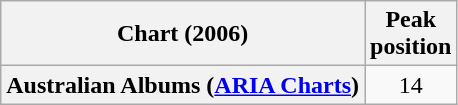<table class="wikitable sortable plainrowheaders" style="text-align:center">
<tr>
<th scope="col">Chart (2006)</th>
<th scope="col">Peak<br>position</th>
</tr>
<tr>
<th scope="row">Australian Albums (<a href='#'>ARIA Charts</a>)</th>
<td>14</td>
</tr>
</table>
